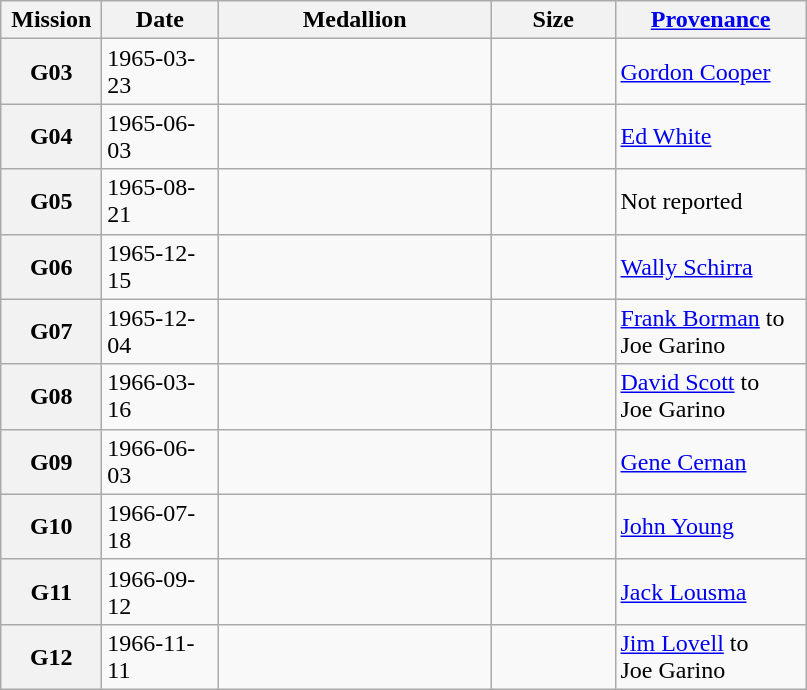<table class="wikitable sortable">
<tr>
<th scope="col" style="width:60px;">Mission</th>
<th scope="col" style="width:70px; ">Date</th>
<th scope="col" style="width:175px;" class="unsortable">Medallion</th>
<th scope="col" style="width:75px;" class="unsortable">Size</th>
<th scope="col" style="width:120px;" class="unsortable"><a href='#'>Provenance</a></th>
</tr>
<tr>
<th><span>G03</span></th>
<td><span>1965-03-23</span></td>
<td></td>
<td></td>
<td><a href='#'>Gordon Cooper</a></td>
</tr>
<tr>
<th><span>G04</span></th>
<td><span>1965-06-03</span></td>
<td></td>
<td></td>
<td><a href='#'>Ed White</a></td>
</tr>
<tr>
<th><span>G05</span></th>
<td><span>1965-08-21</span></td>
<td></td>
<td></td>
<td>Not reported</td>
</tr>
<tr>
<th><span>G06</span></th>
<td><span>1965-12-15</span></td>
<td></td>
<td></td>
<td><a href='#'>Wally Schirra</a></td>
</tr>
<tr>
<th><span>G07</span></th>
<td><span>1965-12-04</span></td>
<td></td>
<td></td>
<td><a href='#'>Frank Borman</a> to<br>Joe Garino</td>
</tr>
<tr>
<th><span>G08</span></th>
<td><span>1966-03-16</span></td>
<td></td>
<td></td>
<td><a href='#'>David Scott</a> to<br>Joe Garino</td>
</tr>
<tr>
<th><span>G09</span></th>
<td><span>1966-06-03</span></td>
<td></td>
<td></td>
<td><a href='#'>Gene Cernan</a></td>
</tr>
<tr>
<th><span>G10</span></th>
<td><span>1966-07-18</span></td>
<td></td>
<td></td>
<td><a href='#'>John Young</a></td>
</tr>
<tr>
<th><span>G11</span></th>
<td><span>1966-09-12</span></td>
<td></td>
<td></td>
<td><a href='#'>Jack Lousma</a></td>
</tr>
<tr>
<th><span>G12</span></th>
<td><span>1966-11-11</span></td>
<td></td>
<td></td>
<td><a href='#'>Jim Lovell</a> to<br>Joe Garino</td>
</tr>
</table>
